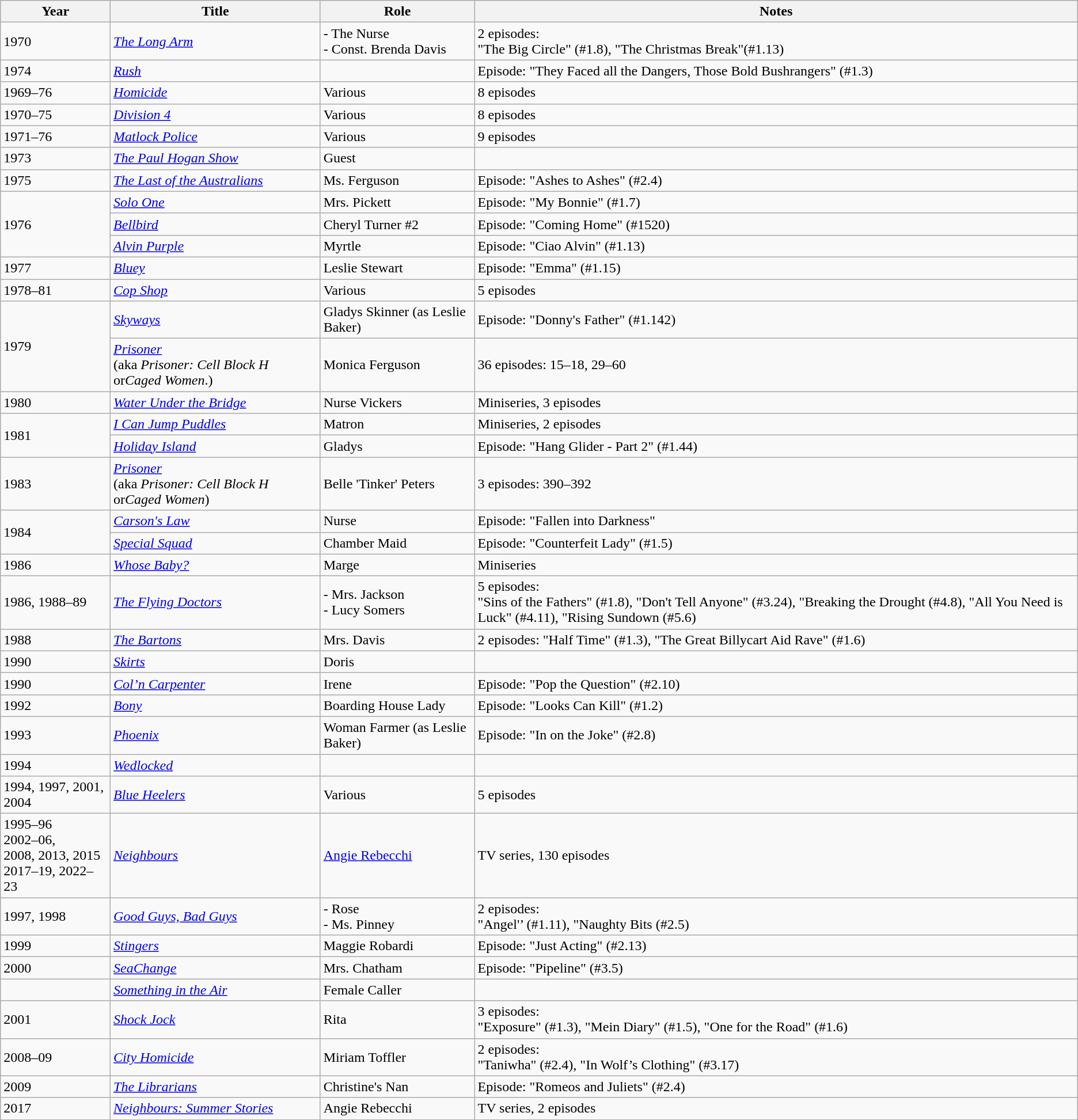<table class="wikitable sortable">
<tr>
<th>Year</th>
<th>Title</th>
<th>Role</th>
<th>Notes</th>
</tr>
<tr>
<td>1970</td>
<td><em><a href='#'>The Long Arm</a></em></td>
<td>- The Nurse <br> - Const. Brenda Davis</td>
<td>2 episodes: <br> "The Big Circle" (#1.8), "The Christmas Break"(#1.13)</td>
</tr>
<tr>
<td>1974</td>
<td><em><a href='#'>Rush</a></em></td>
<td></td>
<td>Episode: "They Faced all the Dangers, Those Bold Bushrangers" (#1.3)</td>
</tr>
<tr>
<td>1969–76</td>
<td><em><a href='#'>Homicide</a></em></td>
<td>Various</td>
<td>8 episodes</td>
</tr>
<tr>
<td>1970–75</td>
<td><em><a href='#'>Division 4</a></em></td>
<td>Various</td>
<td>8 episodes</td>
</tr>
<tr>
<td>1971–76</td>
<td><em><a href='#'>Matlock Police</a></em></td>
<td>Various</td>
<td>9 episodes</td>
</tr>
<tr>
<td>1973</td>
<td><em><a href='#'>The Paul Hogan Show</a></em></td>
<td>Guest</td>
<td></td>
</tr>
<tr>
<td>1975</td>
<td><em><a href='#'>The Last of the Australians</a></em></td>
<td>Ms. Ferguson</td>
<td>Episode: "Ashes to Ashes" (#2.4)</td>
</tr>
<tr>
<td rowspan="3">1976</td>
<td><em><a href='#'>Solo One</a></em></td>
<td>Mrs. Pickett</td>
<td>Episode: "My Bonnie"  (#1.7)</td>
</tr>
<tr>
<td><em><a href='#'>Bellbird</a></em></td>
<td>Cheryl Turner #2</td>
<td>Episode: "Coming Home" (#1520)</td>
</tr>
<tr>
<td><em><a href='#'>Alvin Purple</a></em></td>
<td>Myrtle</td>
<td>Episode: "Ciao Alvin" (#1.13)</td>
</tr>
<tr>
<td>1977</td>
<td><em><a href='#'>Bluey</a></em></td>
<td>Leslie Stewart</td>
<td>Episode: "Emma" (#1.15)</td>
</tr>
<tr>
<td>1978–81</td>
<td><em><a href='#'>Cop Shop</a></em></td>
<td>Various</td>
<td>5 episodes</td>
</tr>
<tr>
<td rowspan="2">1979</td>
<td><em><a href='#'>Skyways</a></em></td>
<td>Gladys Skinner (as Leslie Baker)</td>
<td>Episode: "Donny's Father" (#1.142)</td>
</tr>
<tr>
<td><em><a href='#'>Prisoner</a></em> <br> (aka <em>Prisoner: Cell Block H</em> or<em>Caged Women</em>.)</td>
<td>Monica Ferguson</td>
<td>36 episodes: 15–18, 29–60</td>
</tr>
<tr>
<td>1980</td>
<td><em><a href='#'>Water Under the Bridge</a></em></td>
<td>Nurse Vickers</td>
<td>Miniseries, 3 episodes</td>
</tr>
<tr>
<td rowspan="2">1981</td>
<td><em><a href='#'>I Can Jump Puddles</a></em></td>
<td>Matron</td>
<td>Miniseries, 2 episodes</td>
</tr>
<tr>
<td><em><a href='#'>Holiday Island</a></em></td>
<td>Gladys</td>
<td>Episode: "Hang Glider - Part 2" (#1.44)</td>
</tr>
<tr>
<td>1983</td>
<td><em><a href='#'>Prisoner</a></em> <br> (aka <em>Prisoner: Cell Block H</em> or<em>Caged Women</em>)</td>
<td>Belle 'Tinker' Peters</td>
<td>3 episodes: 390–392</td>
</tr>
<tr>
<td rowspan="2">1984</td>
<td><em><a href='#'>Carson's Law</a></em></td>
<td>Nurse</td>
<td>Episode: "Fallen into Darkness"</td>
</tr>
<tr>
<td><em><a href='#'>Special Squad</a></em></td>
<td>Chamber Maid</td>
<td>Episode: "Counterfeit Lady" (#1.5)</td>
</tr>
<tr>
<td>1986</td>
<td><em><a href='#'>Whose Baby?</a></em></td>
<td>Marge</td>
<td>Miniseries</td>
</tr>
<tr>
<td>1986, 1988–89</td>
<td><em><a href='#'>The Flying Doctors</a></em></td>
<td>- Mrs. Jackson <br> - Lucy Somers</td>
<td>5 episodes:<br> "Sins of the Fathers" (#1.8), "Don't Tell Anyone" (#3.24), "Breaking the Drought (#4.8), "All You Need is Luck" (#4.11), "Rising Sundown (#5.6)</td>
</tr>
<tr>
<td>1988</td>
<td><em><a href='#'>The Bartons</a></em></td>
<td>Mrs. Davis</td>
<td>2 episodes: "Half Time" (#1.3), "The Great Billycart Aid Rave" (#1.6)</td>
</tr>
<tr>
<td>1990</td>
<td><em><a href='#'>Skirts</a></em></td>
<td>Doris</td>
<td></td>
</tr>
<tr>
<td>1990</td>
<td><em><a href='#'>Col’n Carpenter</a></em></td>
<td>Irene</td>
<td>Episode: "Pop the Question" (#2.10)</td>
</tr>
<tr>
<td>1992</td>
<td><em><a href='#'>Bony</a></em></td>
<td>Boarding House Lady</td>
<td>Episode: "Looks Can Kill" (#1.2)</td>
</tr>
<tr>
<td>1993</td>
<td><em><a href='#'>Phoenix</a></em></td>
<td>Woman Farmer (as Leslie Baker)</td>
<td>Episode: "In on the Joke" (#2.8)</td>
</tr>
<tr>
<td>1994</td>
<td><em><a href='#'>Wedlocked</a></em></td>
<td></td>
<td></td>
</tr>
<tr>
<td>1994, 1997, 2001, 2004</td>
<td><em><a href='#'>Blue Heelers</a></em></td>
<td>Various</td>
<td>5 episodes</td>
</tr>
<tr>
<td>1995–96<br>2002–06,<br>2008, 2013, 2015<br>2017–19, 2022–23</td>
<td><em><a href='#'>Neighbours</a></em></td>
<td><a href='#'>Angie Rebecchi</a></td>
<td>TV series, 130 episodes</td>
</tr>
<tr>
<td>1997, 1998</td>
<td><em><a href='#'>Good Guys, Bad Guys</a></em></td>
<td>- Rose <br> - Ms. Pinney</td>
<td>2 episodes: <br> "Angel'’ (#1.11), "Naughty Bits (#2.5)</td>
</tr>
<tr>
<td>1999</td>
<td><em><a href='#'>Stingers</a></em></td>
<td>Maggie Robardi</td>
<td>Episode: "Just Acting" (#2.13)</td>
</tr>
<tr>
<td>2000</td>
<td><em><a href='#'>SeaChange</a></em></td>
<td>Mrs. Chatham</td>
<td>Episode: "Pipeline" (#3.5)</td>
</tr>
<tr>
<td></td>
<td><em><a href='#'>Something in the Air</a></em></td>
<td>Female Caller</td>
<td></td>
</tr>
<tr>
<td>2001</td>
<td><em><a href='#'>Shock Jock</a></em></td>
<td>Rita</td>
<td>3 episodes: <br> "Exposure" (#1.3), "Mein Diary" (#1.5), "One for the Road" (#1.6)</td>
</tr>
<tr>
<td>2008–09</td>
<td><em><a href='#'>City Homicide</a></em></td>
<td>Miriam Toffler</td>
<td>2 episodes: <br> "Taniwha" (#2.4), "In Wolf’s Clothing" (#3.17)</td>
</tr>
<tr>
<td>2009</td>
<td><em><a href='#'>The Librarians</a></em></td>
<td>Christine's Nan</td>
<td>Episode: "Romeos and Juliets" (#2.4)</td>
</tr>
<tr>
<td>2017</td>
<td><em><a href='#'>Neighbours: Summer Stories</a></em></td>
<td>Angie Rebecchi</td>
<td>TV series, 2 episodes</td>
</tr>
</table>
